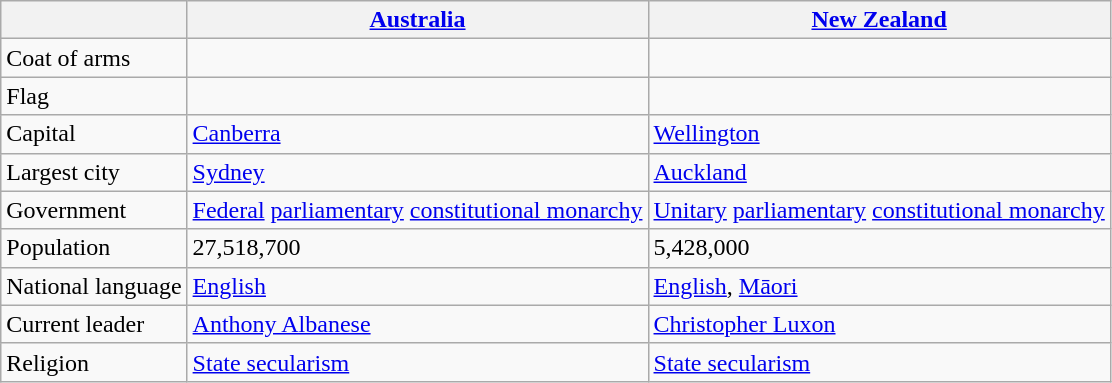<table class="wikitable">
<tr>
<th></th>
<th><a href='#'>Australia</a></th>
<th><a href='#'>New Zealand</a></th>
</tr>
<tr>
<td>Coat of arms</td>
<td></td>
<td></td>
</tr>
<tr>
<td>Flag</td>
<td></td>
<td></td>
</tr>
<tr>
<td>Capital</td>
<td><a href='#'>Canberra</a></td>
<td><a href='#'>Wellington</a></td>
</tr>
<tr>
<td>Largest city</td>
<td><a href='#'>Sydney</a></td>
<td><a href='#'>Auckland</a></td>
</tr>
<tr>
<td>Government</td>
<td><a href='#'>Federal</a> <a href='#'>parliamentary</a> <a href='#'>constitutional monarchy</a></td>
<td><a href='#'>Unitary</a> <a href='#'>parliamentary</a> <a href='#'>constitutional monarchy</a></td>
</tr>
<tr>
<td>Population</td>
<td>27,518,700</td>
<td>5,428,000</td>
</tr>
<tr>
<td>National language</td>
<td><a href='#'>English</a></td>
<td><a href='#'>English</a>, <a href='#'>Māori</a></td>
</tr>
<tr>
<td>Current leader</td>
<td><a href='#'>Anthony Albanese</a></td>
<td><a href='#'>Christopher Luxon</a></td>
</tr>
<tr>
<td>Religion</td>
<td><a href='#'>State secularism</a></td>
<td><a href='#'>State secularism</a></td>
</tr>
</table>
